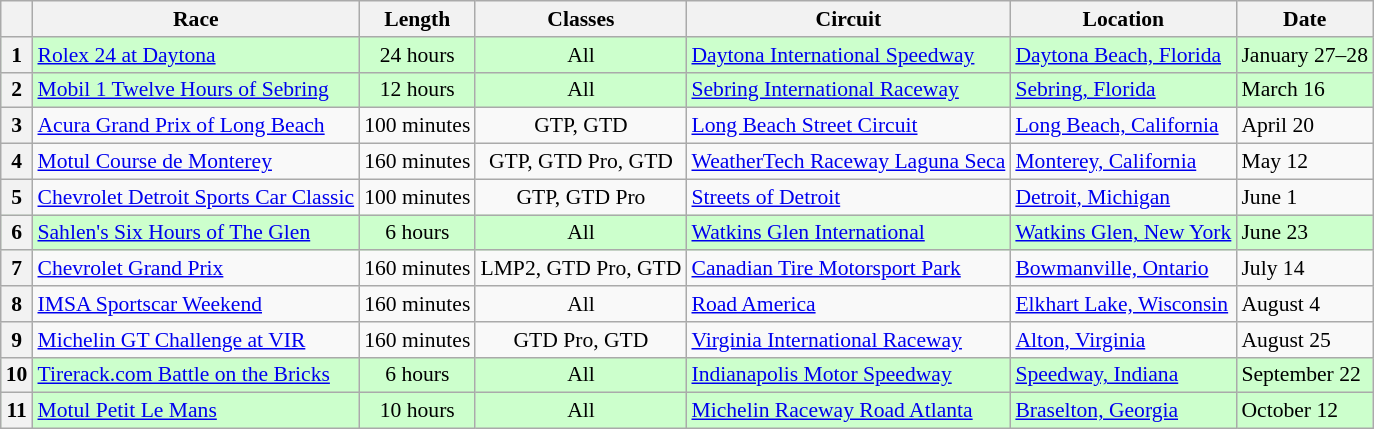<table class="wikitable" style="font-size: 90%;">
<tr>
<th></th>
<th>Race</th>
<th>Length</th>
<th>Classes</th>
<th>Circuit</th>
<th>Location</th>
<th>Date</th>
</tr>
<tr style="background:#ccffcc;">
<th>1</th>
<td><a href='#'>Rolex 24 at Daytona</a></td>
<td align=center>24 hours</td>
<td align=center>All</td>
<td><a href='#'>Daytona International Speedway</a></td>
<td><a href='#'>Daytona Beach, Florida</a></td>
<td>January 27–28</td>
</tr>
<tr style="background:#ccffcc;">
<th>2</th>
<td><a href='#'>Mobil 1 Twelve Hours of Sebring</a></td>
<td align=center>12 hours</td>
<td align=center>All</td>
<td><a href='#'>Sebring International Raceway</a></td>
<td><a href='#'>Sebring, Florida</a></td>
<td>March 16</td>
</tr>
<tr>
<th>3</th>
<td><a href='#'>Acura Grand Prix of Long Beach</a></td>
<td align=center>100 minutes</td>
<td align=center>GTP, GTD</td>
<td><a href='#'>Long Beach Street Circuit</a></td>
<td><a href='#'>Long Beach, California</a></td>
<td>April 20</td>
</tr>
<tr>
<th>4</th>
<td><a href='#'>Motul Course de Monterey</a></td>
<td align=center>160 minutes</td>
<td align=center>GTP, GTD Pro, GTD</td>
<td><a href='#'>WeatherTech Raceway Laguna Seca</a></td>
<td><a href='#'>Monterey, California</a></td>
<td>May 12</td>
</tr>
<tr>
<th>5</th>
<td><a href='#'>Chevrolet Detroit Sports Car Classic</a></td>
<td align=center>100 minutes</td>
<td align=center>GTP, GTD Pro</td>
<td><a href='#'>Streets of Detroit</a></td>
<td><a href='#'>Detroit, Michigan</a></td>
<td>June 1</td>
</tr>
<tr style="background:#ccffcc;">
<th>6</th>
<td><a href='#'>Sahlen's Six Hours of The Glen</a></td>
<td align=center>6 hours</td>
<td align=center>All</td>
<td><a href='#'>Watkins Glen International</a></td>
<td><a href='#'>Watkins Glen, New York</a></td>
<td>June 23</td>
</tr>
<tr>
<th>7</th>
<td><a href='#'>Chevrolet Grand Prix</a></td>
<td align=center>160 minutes</td>
<td align=center>LMP2, GTD Pro, GTD</td>
<td><a href='#'>Canadian Tire Motorsport Park</a></td>
<td><a href='#'>Bowmanville, Ontario</a></td>
<td>July 14</td>
</tr>
<tr>
<th>8</th>
<td><a href='#'>IMSA Sportscar Weekend</a></td>
<td align=center>160 minutes</td>
<td align=center>All</td>
<td><a href='#'>Road America</a></td>
<td><a href='#'>Elkhart Lake, Wisconsin</a></td>
<td>August 4</td>
</tr>
<tr>
<th>9</th>
<td><a href='#'>Michelin GT Challenge at VIR</a></td>
<td align=center>160 minutes</td>
<td align=center>GTD Pro, GTD</td>
<td><a href='#'>Virginia International Raceway</a></td>
<td><a href='#'>Alton, Virginia</a></td>
<td>August 25</td>
</tr>
<tr style="background:#ccffcc;">
<th>10</th>
<td><a href='#'>Tirerack.com Battle on the Bricks</a></td>
<td align=center>6 hours</td>
<td align=center>All</td>
<td><a href='#'>Indianapolis Motor Speedway</a></td>
<td><a href='#'>Speedway, Indiana</a></td>
<td>September 22</td>
</tr>
<tr style="background:#ccffcc;">
<th>11</th>
<td><a href='#'>Motul Petit Le Mans</a></td>
<td align=center>10 hours</td>
<td align=center>All</td>
<td><a href='#'>Michelin Raceway Road Atlanta</a></td>
<td><a href='#'>Braselton, Georgia</a></td>
<td>October 12</td>
</tr>
</table>
